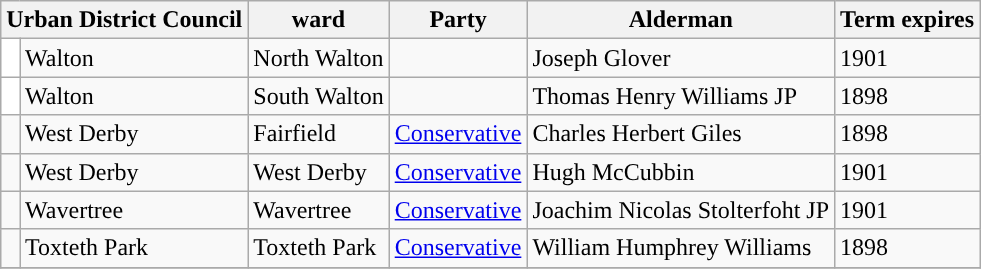<table class="wikitable">
<tr>
<th colspan="2">Urban District Council</th>
<th>ward</th>
<th>Party</th>
<th>Alderman</th>
<th>Term expires</th>
</tr>
<tr>
<td style="background-color:white "></td>
<td>Walton</td>
<td>North Walton</td>
<td></td>
<td>Joseph Glover</td>
<td>1901</td>
</tr>
<tr>
<td style="background-color:white "></td>
<td>Walton</td>
<td>South Walton</td>
<td></td>
<td>Thomas Henry Williams JP</td>
<td>1898</td>
</tr>
<tr>
<td style="background-color:"></td>
<td>West Derby</td>
<td>Fairfield</td>
<td><a href='#'>Conservative</a></td>
<td>Charles Herbert Giles</td>
<td>1898</td>
</tr>
<tr>
<td style="background-color:"></td>
<td>West Derby</td>
<td>West Derby</td>
<td><a href='#'>Conservative</a></td>
<td>Hugh McCubbin</td>
<td>1901</td>
</tr>
<tr>
<td style="background-color:"></td>
<td>Wavertree</td>
<td>Wavertree</td>
<td><a href='#'>Conservative</a></td>
<td>Joachim Nicolas Stolterfoht JP</td>
<td>1901</td>
</tr>
<tr>
<td style="background-color:"></td>
<td>Toxteth Park</td>
<td>Toxteth Park</td>
<td><a href='#'>Conservative</a></td>
<td>William Humphrey Williams</td>
<td>1898</td>
</tr>
<tr>
</tr>
</table>
